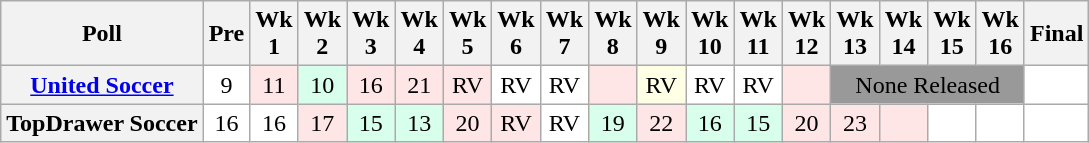<table class="wikitable" style="white-space:nowrap;text-align:center;">
<tr>
<th>Poll</th>
<th>Pre</th>
<th>Wk<br>1</th>
<th>Wk<br>2</th>
<th>Wk<br>3</th>
<th>Wk<br>4</th>
<th>Wk<br>5</th>
<th>Wk<br>6</th>
<th>Wk<br>7</th>
<th>Wk<br>8</th>
<th>Wk<br>9</th>
<th>Wk<br>10</th>
<th>Wk<br>11</th>
<th>Wk<br>12</th>
<th>Wk<br>13</th>
<th>Wk<br>14</th>
<th>Wk<br>15</th>
<th>Wk<br>16</th>
<th>Final<br></th>
</tr>
<tr>
<th><a href='#'>United Soccer</a></th>
<td style="background:#FFFFFF;">9</td>
<td style="background:#FFE6E6;">11</td>
<td style="background:#D8FFEB;">10</td>
<td style="background:#FFE6E6;">16</td>
<td style="background:#FFE6E6;">21</td>
<td style="background:#FFE6E6;">RV</td>
<td style="background:#FFFFFF;">RV</td>
<td style="background:#FFFFFF;">RV</td>
<td style="background:#FFE6E6;"></td>
<td style="background:#FFFFE6;">RV</td>
<td style="background:#FFFFFF;">RV</td>
<td style="background:#FFFFFF;">RV</td>
<td style="background:#FFE6E6;"></td>
<td colspan=4 style="background:#999;">None Released</td>
<td style="background:#FFFFFF;"></td>
</tr>
<tr>
<th>TopDrawer Soccer </th>
<td style="background:#FFFFFF;">16</td>
<td style="background:#FFFFFF;">16</td>
<td style="background:#FFE6E6;">17</td>
<td style="background:#D8FFEB;">15</td>
<td style="background:#D8FFEB;">13</td>
<td style="background:#FFE6E6;">20</td>
<td style="background:#FFE6E6;">RV</td>
<td style="background:#FFFFFF;">RV</td>
<td style="background:#D8FFEB;">19</td>
<td style="background:#FFE6E6;">22</td>
<td style="background:#D8FFEB;">16</td>
<td style="background:#D8FFEB;">15</td>
<td style="background:#FFE6E6;">20</td>
<td style="background:#FFE6E6;">23</td>
<td style="background:#FFE6E6;"></td>
<td style="background:#FFFFFF;"></td>
<td style="background:#FFFFFF;"></td>
<td style="background:#FFFFFF;"></td>
</tr>
</table>
